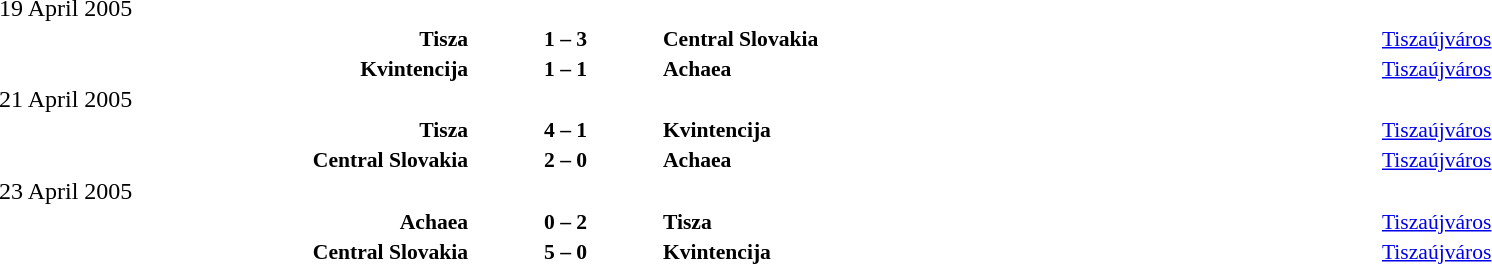<table width=100% cellspacing=1>
<tr>
<th width=25%></th>
<th width=10%></th>
<th></th>
</tr>
<tr>
<td>19 April 2005</td>
</tr>
<tr style=font-size:90%>
<td align=right><strong>Tisza</strong></td>
<td align=center><strong>1 – 3</strong></td>
<td><strong>Central Slovakia</strong></td>
<td><a href='#'>Tiszaújváros</a></td>
</tr>
<tr style=font-size:90%>
<td align=right><strong>Kvintencija</strong></td>
<td align=center><strong>1 – 1</strong></td>
<td><strong>Achaea</strong></td>
<td><a href='#'>Tiszaújváros</a></td>
</tr>
<tr>
<td>21 April 2005</td>
</tr>
<tr style=font-size:90%>
<td align=right><strong>Tisza</strong></td>
<td align=center><strong>4 – 1</strong></td>
<td><strong>Kvintencija</strong></td>
<td><a href='#'>Tiszaújváros</a></td>
</tr>
<tr style=font-size:90%>
<td align=right><strong>Central Slovakia</strong></td>
<td align=center><strong>2 – 0</strong></td>
<td><strong>Achaea</strong></td>
<td><a href='#'>Tiszaújváros</a></td>
</tr>
<tr>
<td>23 April 2005</td>
</tr>
<tr style=font-size:90%>
<td align=right><strong>Achaea</strong></td>
<td align=center><strong>0 – 2</strong></td>
<td><strong>Tisza</strong></td>
<td><a href='#'>Tiszaújváros</a></td>
</tr>
<tr style=font-size:90%>
<td align=right><strong>Central Slovakia</strong></td>
<td align=center><strong>5 – 0</strong></td>
<td><strong>Kvintencija</strong></td>
<td><a href='#'>Tiszaújváros</a></td>
</tr>
</table>
